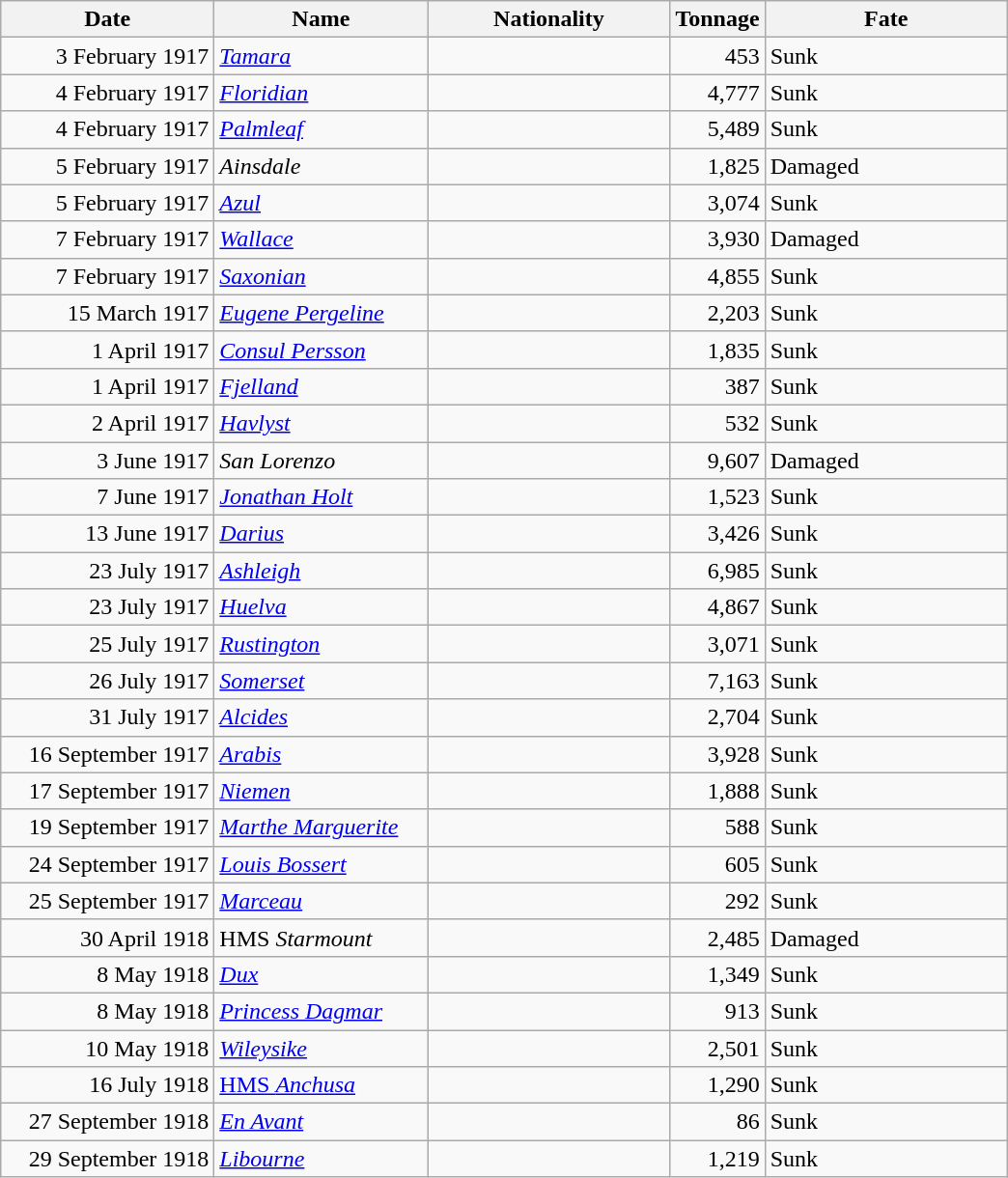<table class="wikitable sortable">
<tr>
<th width="140px">Date</th>
<th width="140px">Name</th>
<th width="160px">Nationality</th>
<th width="25px">Tonnage</th>
<th width="160px">Fate</th>
</tr>
<tr>
<td align="right">3 February 1917</td>
<td align="left"><a href='#'><em>Tamara</em></a></td>
<td align="left"></td>
<td align="right">453</td>
<td align="left">Sunk</td>
</tr>
<tr>
<td align="right">4 February 1917</td>
<td align="left"><a href='#'><em>Floridian</em></a></td>
<td align="left"></td>
<td align="right">4,777</td>
<td align="left">Sunk</td>
</tr>
<tr>
<td align="right">4 February 1917</td>
<td align="left"><a href='#'><em>Palmleaf</em></a></td>
<td align="left"></td>
<td align="right">5,489</td>
<td align="left">Sunk</td>
</tr>
<tr>
<td align="right">5 February 1917</td>
<td align="left"><em>Ainsdale</em></td>
<td align="left"></td>
<td align="right">1,825</td>
<td align="left">Damaged</td>
</tr>
<tr>
<td align="right">5 February 1917</td>
<td align="left"><a href='#'><em>Azul</em></a></td>
<td align="left"></td>
<td align="right">3,074</td>
<td align="left">Sunk</td>
</tr>
<tr>
<td align="right">7 February 1917</td>
<td align="left"><a href='#'><em>Wallace</em></a></td>
<td align="left"></td>
<td align="right">3,930</td>
<td align="left">Damaged</td>
</tr>
<tr>
<td align="right">7 February 1917</td>
<td align="left"><a href='#'><em>Saxonian</em></a></td>
<td align="left"></td>
<td align="right">4,855</td>
<td align="left">Sunk</td>
</tr>
<tr>
<td align="right">15 March 1917</td>
<td align="left"><a href='#'><em>Eugene Pergeline</em></a></td>
<td align="left"></td>
<td align="right">2,203</td>
<td align="left">Sunk</td>
</tr>
<tr>
<td align="right">1 April 1917</td>
<td align="left"><a href='#'><em>Consul Persson</em></a></td>
<td align="left"></td>
<td align="right">1,835</td>
<td align="left">Sunk</td>
</tr>
<tr>
<td align="right">1 April 1917</td>
<td align="left"><a href='#'><em>Fjelland</em></a></td>
<td align="left"></td>
<td align="right">387</td>
<td align="left">Sunk</td>
</tr>
<tr>
<td align="right">2 April 1917</td>
<td align="left"><a href='#'><em>Havlyst</em></a></td>
<td align="left"></td>
<td align="right">532</td>
<td align="left">Sunk</td>
</tr>
<tr>
<td align="right">3 June 1917</td>
<td align="left"><em>San Lorenzo</em></td>
<td align="left"></td>
<td align="right">9,607</td>
<td align="left">Damaged</td>
</tr>
<tr>
<td align="right">7 June 1917</td>
<td align="left"><a href='#'><em>Jonathan Holt</em></a></td>
<td align="left"></td>
<td align="right">1,523</td>
<td align="left">Sunk</td>
</tr>
<tr>
<td align="right">13 June 1917</td>
<td align="left"><a href='#'><em>Darius</em></a></td>
<td align="left"></td>
<td align="right">3,426</td>
<td align="left">Sunk</td>
</tr>
<tr>
<td align="right">23 July 1917</td>
<td align="left"><a href='#'><em>Ashleigh</em></a></td>
<td align="left"></td>
<td align="right">6,985</td>
<td align="left">Sunk</td>
</tr>
<tr>
<td align="right">23 July 1917</td>
<td align="left"><a href='#'><em>Huelva</em></a></td>
<td align="left"></td>
<td align="right">4,867</td>
<td align="left">Sunk</td>
</tr>
<tr>
<td align="right">25 July 1917</td>
<td align="left"><a href='#'><em>Rustington</em></a></td>
<td align="left"></td>
<td align="right">3,071</td>
<td align="left">Sunk</td>
</tr>
<tr>
<td align="right">26 July 1917</td>
<td align="left"><a href='#'><em>Somerset</em></a></td>
<td align="left"></td>
<td align="right">7,163</td>
<td align="left">Sunk</td>
</tr>
<tr>
<td align="right">31 July 1917</td>
<td align="left"><a href='#'><em>Alcides</em></a></td>
<td align="left"></td>
<td align="right">2,704</td>
<td align="left">Sunk</td>
</tr>
<tr>
<td align="right">16 September 1917</td>
<td align="left"><a href='#'><em>Arabis</em></a></td>
<td align="left"></td>
<td align="right">3,928</td>
<td align="left">Sunk</td>
</tr>
<tr>
<td align="right">17 September 1917</td>
<td align="left"><a href='#'><em>Niemen</em></a></td>
<td align="left"></td>
<td align="right">1,888</td>
<td align="left">Sunk</td>
</tr>
<tr>
<td align="right">19 September 1917</td>
<td align="left"><a href='#'><em>Marthe Marguerite</em></a></td>
<td align="left"></td>
<td align="right">588</td>
<td align="left">Sunk</td>
</tr>
<tr>
<td align="right">24 September 1917</td>
<td align="left"><a href='#'><em>Louis Bossert</em></a></td>
<td align="left"></td>
<td align="right">605</td>
<td align="left">Sunk</td>
</tr>
<tr>
<td align="right">25 September 1917</td>
<td align="left"><a href='#'><em>Marceau</em></a></td>
<td align="left"></td>
<td align="right">292</td>
<td align="left">Sunk</td>
</tr>
<tr>
<td align="right">30 April 1918</td>
<td align="left">HMS <em>Starmount</em></td>
<td align="left"></td>
<td align="right">2,485</td>
<td align="left">Damaged</td>
</tr>
<tr>
<td align="right">8 May 1918</td>
<td align="left"><a href='#'><em>Dux</em></a></td>
<td align="left"></td>
<td align="right">1,349</td>
<td align="left">Sunk</td>
</tr>
<tr>
<td align="right">8 May 1918</td>
<td align="left"><a href='#'><em>Princess Dagmar</em></a></td>
<td align="left"></td>
<td align="right">913</td>
<td align="left">Sunk</td>
</tr>
<tr>
<td align="right">10 May 1918</td>
<td align="left"><a href='#'><em>Wileysike</em></a></td>
<td align="left"></td>
<td align="right">2,501</td>
<td align="left">Sunk</td>
</tr>
<tr>
<td align="right">16 July 1918</td>
<td align="left"><a href='#'>HMS <em>Anchusa</em></a></td>
<td align="left"></td>
<td align="right">1,290</td>
<td align="left">Sunk</td>
</tr>
<tr>
<td align="right">27 September 1918</td>
<td align="left"><a href='#'><em>En Avant</em></a></td>
<td align="left"></td>
<td align="right">86</td>
<td align="left">Sunk</td>
</tr>
<tr>
<td align="right">29 September 1918</td>
<td align="left"><a href='#'><em>Libourne</em></a></td>
<td align="left"></td>
<td align="right">1,219</td>
<td align="left">Sunk</td>
</tr>
</table>
